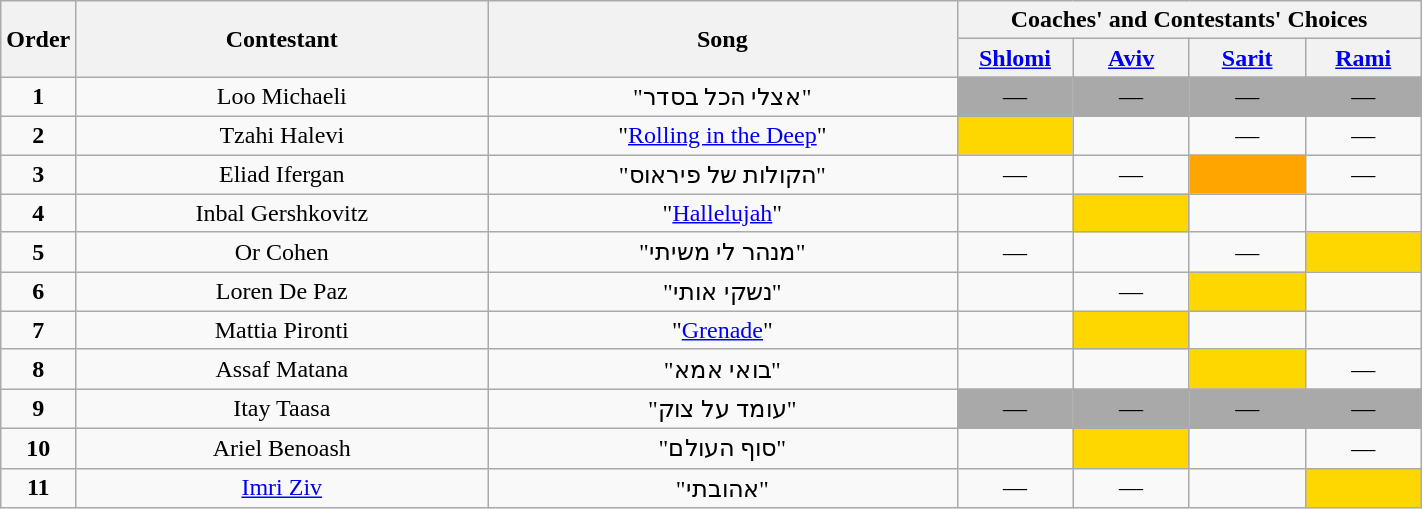<table class="wikitable" style="text-align: center; width:75%;">
<tr>
<th rowspan=2 width="05%">Order</th>
<th rowspan=2 width="29%">Contestant</th>
<th rowspan=2>Song</th>
<th colspan=4>Coaches' and Contestants' Choices</th>
</tr>
<tr>
<th style="width:70px;"><a href='#'>Shlomi</a></th>
<th style="width:70px;"><a href='#'>Aviv</a></th>
<th style="width:70px;"><a href='#'>Sarit</a></th>
<th style="width:70px;"><a href='#'>Rami</a></th>
</tr>
<tr>
<td align="center"><strong>1</strong></td>
<td>Loo Michaeli</td>
<td>"אצלי הכל בסדר"</td>
<td style="background:darkgrey;text-align:center;">—</td>
<td style="background:darkgrey;text-align:center;">—</td>
<td style="background:darkgrey;text-align:center;">—</td>
<td style="background:darkgrey;text-align:center;">—</td>
</tr>
<tr>
<td align="center"><strong>2</strong></td>
<td>Tzahi Halevi</td>
<td>"<a href='#'>Rolling in the Deep</a>"</td>
<td style="background:gold;text-align:center;"></td>
<td style=";text-align:center;"></td>
<td align="center">—</td>
<td align="center">—</td>
</tr>
<tr>
<td align="center"><strong>3</strong></td>
<td>Eliad Ifergan</td>
<td>"הקולות של פיראוס"</td>
<td align="center">—</td>
<td align="center">—</td>
<td style="background:orange;text-align:center;"></td>
<td align="center">—</td>
</tr>
<tr>
<td align="center"><strong>4</strong></td>
<td>Inbal Gershkovitz</td>
<td>"<a href='#'>Hallelujah</a>"</td>
<td style=";text-align:center;"></td>
<td style="background:gold;text-align:center;"></td>
<td style=";text-align:center;"></td>
<td style=";text-align:center;"></td>
</tr>
<tr>
<td align="center"><strong>5</strong></td>
<td>Or Cohen</td>
<td>"מנהר לי משיתי"</td>
<td align="center">—</td>
<td style=";text-align:center;"></td>
<td align="center">—</td>
<td style="background:gold;text-align:center;"></td>
</tr>
<tr>
<td align="center"><strong>6</strong></td>
<td>Loren De Paz</td>
<td>"נשקי אותי"</td>
<td style=";text-align:center;"></td>
<td align="center">—</td>
<td style="background:gold;text-align:center;"></td>
<td style=";text-align:center;"></td>
</tr>
<tr>
<td align="center"><strong>7</strong></td>
<td>Mattia Pironti</td>
<td>"<a href='#'>Grenade</a>"</td>
<td style=";text-align:center;"></td>
<td style="background:gold;text-align:center;"></td>
<td style=";text-align:center;"></td>
<td style=";text-align:center;"></td>
</tr>
<tr>
<td align="center"><strong>8</strong></td>
<td>Assaf Matana</td>
<td>"בואי אמא"</td>
<td style=";text-align:center;"></td>
<td style=";text-align:center;"></td>
<td style="background:gold;text-align:center;"></td>
<td align="center">—</td>
</tr>
<tr>
<td align="center"><strong>9</strong></td>
<td>Itay Taasa</td>
<td>"עומד על צוק"</td>
<td style="background:darkgrey;text-align:center;">—</td>
<td style="background:darkgrey;text-align:center;">—</td>
<td style="background:darkgrey;text-align:center;">—</td>
<td style="background:darkgrey;text-align:center;">—</td>
</tr>
<tr>
<td align="center"><strong>10</strong></td>
<td>Ariel Benoash</td>
<td>"סוף העולם"</td>
<td style=";text-align:center;"></td>
<td style="background:gold;text-align:center;"></td>
<td style=";text-align:center;"></td>
<td align="center">—</td>
</tr>
<tr>
<td align="center"><strong>11</strong></td>
<td><a href='#'>Imri Ziv</a></td>
<td>"אהובתי"</td>
<td align="center">—</td>
<td align="center">—</td>
<td style=";text-align:center;"></td>
<td style="background:gold;text-align:center;"></td>
</tr>
</table>
